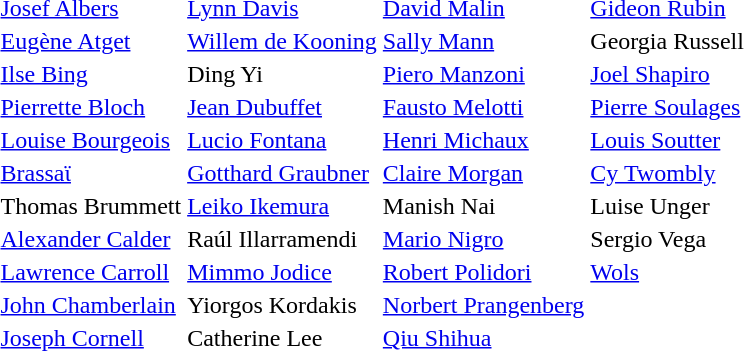<table>
<tr>
<td><a href='#'>Josef Albers</a></td>
<td><a href='#'>Lynn Davis</a></td>
<td><a href='#'>David Malin</a></td>
<td><a href='#'>Gideon Rubin</a></td>
</tr>
<tr>
<td><a href='#'>Eugène Atget</a></td>
<td><a href='#'>Willem de Kooning</a></td>
<td><a href='#'>Sally Mann</a></td>
<td>Georgia Russell</td>
</tr>
<tr>
<td><a href='#'>Ilse Bing</a></td>
<td>Ding Yi</td>
<td><a href='#'>Piero Manzoni</a></td>
<td><a href='#'>Joel Shapiro</a></td>
</tr>
<tr>
<td><a href='#'>Pierrette Bloch</a></td>
<td><a href='#'>Jean Dubuffet</a></td>
<td><a href='#'>Fausto Melotti</a></td>
<td><a href='#'>Pierre Soulages</a></td>
</tr>
<tr>
<td><a href='#'>Louise Bourgeois</a></td>
<td><a href='#'>Lucio Fontana</a></td>
<td><a href='#'>Henri Michaux</a></td>
<td><a href='#'>Louis Soutter</a></td>
</tr>
<tr>
<td><a href='#'>Brassaϊ</a></td>
<td><a href='#'>Gotthard Graubner</a></td>
<td><a href='#'>Claire Morgan</a></td>
<td><a href='#'>Cy Twombly</a></td>
</tr>
<tr>
<td>Thomas Brummett</td>
<td><a href='#'>Leiko Ikemura</a></td>
<td>Manish Nai</td>
<td>Luise Unger</td>
</tr>
<tr>
<td><a href='#'>Alexander Calder</a></td>
<td>Raúl Illarramendi</td>
<td><a href='#'>Mario Nigro</a></td>
<td>Sergio Vega</td>
</tr>
<tr>
<td><a href='#'>Lawrence Carroll</a></td>
<td><a href='#'>Mimmo Jodice</a></td>
<td><a href='#'>Robert Polidori</a></td>
<td><a href='#'>Wols</a></td>
</tr>
<tr>
<td><a href='#'>John Chamberlain</a></td>
<td>Yiorgos Kordakis</td>
<td><a href='#'>Norbert Prangenberg</a></td>
<td></td>
</tr>
<tr>
<td><a href='#'>Joseph Cornell</a></td>
<td>Catherine Lee</td>
<td><a href='#'>Qiu Shihua</a></td>
<td></td>
</tr>
</table>
